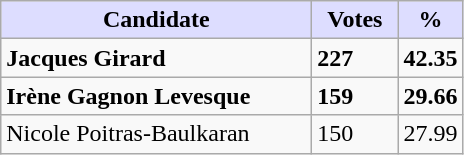<table class="wikitable">
<tr>
<th style="background:#ddf; width:200px;">Candidate</th>
<th style="background:#ddf; width:50px;">Votes</th>
<th style="background:#ddf; width:30px;">%</th>
</tr>
<tr>
<td><strong>Jacques Girard</strong></td>
<td><strong>227</strong></td>
<td><strong>42.35</strong></td>
</tr>
<tr>
<td><strong>Irène Gagnon Levesque</strong></td>
<td><strong>159</strong></td>
<td><strong>29.66</strong></td>
</tr>
<tr>
<td>Nicole Poitras-Baulkaran</td>
<td>150</td>
<td>27.99</td>
</tr>
</table>
